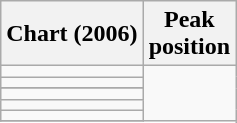<table class="wikitable sortable plainrowheaders">
<tr>
<th>Chart (2006)</th>
<th>Peak<br>position</th>
</tr>
<tr>
<td></td>
</tr>
<tr>
<td></td>
</tr>
<tr>
</tr>
<tr>
</tr>
<tr>
<td></td>
</tr>
<tr>
<td></td>
</tr>
<tr>
<td></td>
</tr>
<tr>
</tr>
</table>
